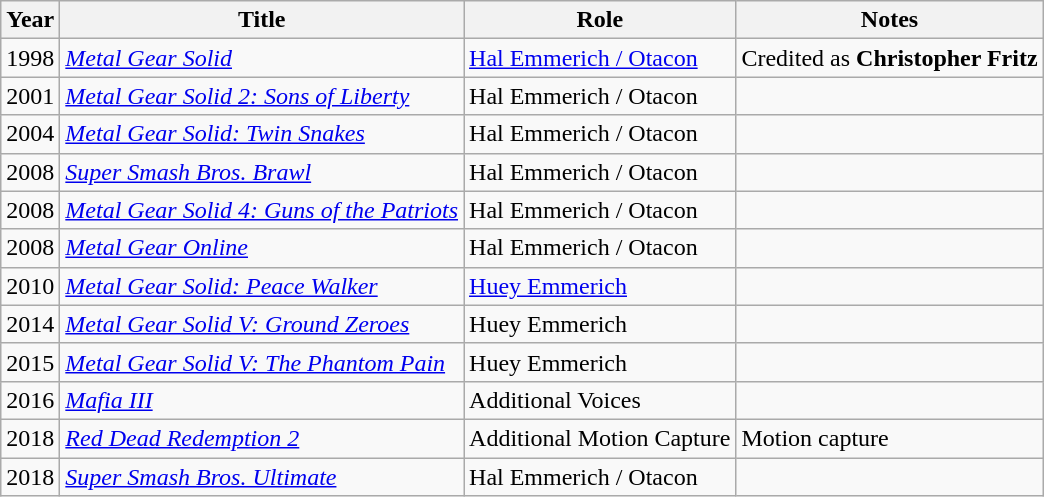<table class="wikitable sortable">
<tr>
<th>Year</th>
<th>Title</th>
<th>Role</th>
<th>Notes</th>
</tr>
<tr>
<td>1998</td>
<td><em><a href='#'>Metal Gear Solid</a></em></td>
<td><a href='#'>Hal Emmerich / Otacon</a></td>
<td>Credited as <strong>Christopher Fritz</strong></td>
</tr>
<tr>
<td>2001</td>
<td><em><a href='#'>Metal Gear Solid 2: Sons of Liberty</a></em></td>
<td>Hal Emmerich / Otacon</td>
<td></td>
</tr>
<tr>
<td>2004</td>
<td><em><a href='#'>Metal Gear Solid: Twin Snakes</a></em></td>
<td>Hal Emmerich / Otacon</td>
<td></td>
</tr>
<tr>
<td>2008</td>
<td><em><a href='#'>Super Smash Bros. Brawl</a></em></td>
<td>Hal Emmerich / Otacon</td>
<td></td>
</tr>
<tr>
<td>2008</td>
<td><em><a href='#'>Metal Gear Solid 4: Guns of the Patriots</a></em></td>
<td>Hal Emmerich / Otacon</td>
<td></td>
</tr>
<tr>
<td>2008</td>
<td><em><a href='#'>Metal Gear Online</a></em></td>
<td>Hal Emmerich / Otacon</td>
<td></td>
</tr>
<tr>
<td>2010</td>
<td><em><a href='#'>Metal Gear Solid: Peace Walker</a></em></td>
<td><a href='#'>Huey Emmerich</a></td>
<td></td>
</tr>
<tr>
<td>2014</td>
<td><em><a href='#'>Metal Gear Solid V: Ground Zeroes</a></em></td>
<td>Huey Emmerich</td>
<td></td>
</tr>
<tr>
<td>2015</td>
<td><em><a href='#'>Metal Gear Solid V: The Phantom Pain</a></em></td>
<td>Huey Emmerich</td>
<td></td>
</tr>
<tr>
<td>2016</td>
<td><em><a href='#'>Mafia III</a></em></td>
<td>Additional Voices</td>
<td></td>
</tr>
<tr>
<td>2018</td>
<td><em><a href='#'>Red Dead Redemption 2</a></em></td>
<td>Additional Motion Capture</td>
<td>Motion capture</td>
</tr>
<tr>
<td>2018</td>
<td><em><a href='#'>Super Smash Bros. Ultimate</a></em></td>
<td>Hal Emmerich / Otacon</td>
<td></td>
</tr>
</table>
